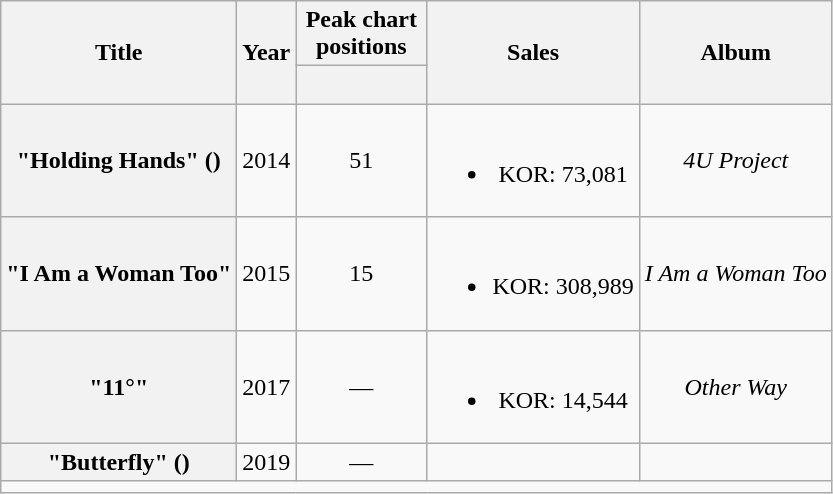<table class="wikitable plainrowheaders" style="text-align:center">
<tr>
<th scope="col" rowspan="2">Title</th>
<th scope="col" rowspan="2">Year</th>
<th style="width:5em">Peak chart positions</th>
<th scope="col" rowspan="2">Sales</th>
<th scope="col" rowspan="2">Album</th>
</tr>
<tr>
<th><br></th>
</tr>
<tr>
<th scope="row">"Holding Hands" ()<br></th>
<td>2014</td>
<td>51</td>
<td><br><ul><li>KOR: 73,081</li></ul></td>
<td><em>4U Project</em></td>
</tr>
<tr>
<th scope="row">"I Am a Woman Too"</th>
<td>2015</td>
<td>15</td>
<td><br><ul><li>KOR: 308,989</li></ul></td>
<td><em>I Am a Woman Too</em></td>
</tr>
<tr>
<th scope="row">"11°"</th>
<td>2017</td>
<td>—</td>
<td><br><ul><li>KOR: 14,544</li></ul></td>
<td><em>Other Way</em></td>
</tr>
<tr>
<th scope="row">"Butterfly" ()</th>
<td>2019</td>
<td>—</td>
<td></td>
<td></td>
</tr>
<tr>
<td colspan="5"></td>
</tr>
</table>
